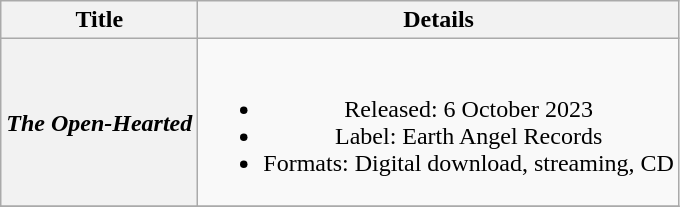<table class="wikitable plainrowheaders" style="text-align:center;">
<tr>
<th scope="col">Title</th>
<th scope="col">Details</th>
</tr>
<tr>
<th scope="row"><em>The Open-Hearted</em></th>
<td><br><ul><li>Released: 6 October 2023</li><li>Label: Earth Angel Records</li><li>Formats: Digital download, streaming, CD</li></ul></td>
</tr>
<tr>
</tr>
</table>
